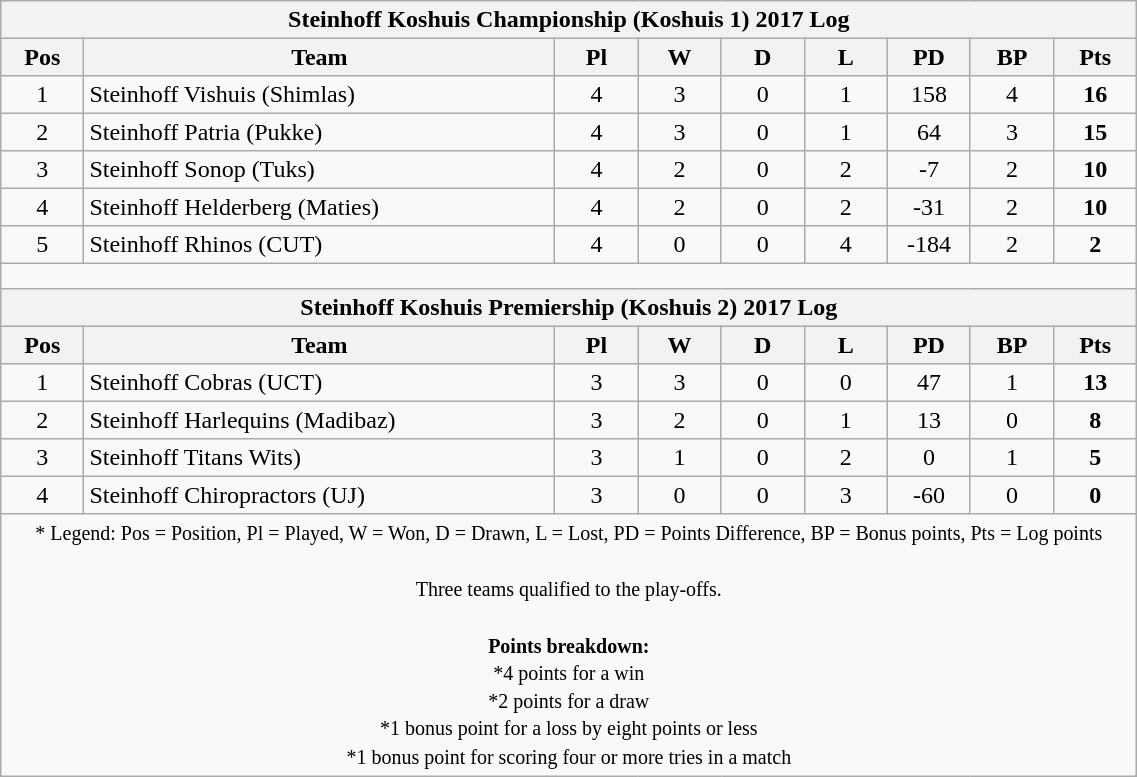<table class="wikitable" style="text-align:center; line-height:110%; font-size:100%; width:60%;">
<tr>
<th colspan="100%" cellpadding="0" cellspacing="0"><strong>Steinhoff Koshuis Championship (Koshuis 1) 2017 Log</strong></th>
</tr>
<tr>
<th style="width:6%;">Pos</th>
<th style="width:34%;">Team</th>
<th style="width:6%;">Pl</th>
<th style="width:6%;">W</th>
<th style="width:6%;">D</th>
<th style="width:6%;">L</th>
<th style="width:6%;">PD</th>
<th style="width:6%;">BP</th>
<th style="width:6%;">Pts<br></th>
</tr>
<tr>
<td>1</td>
<td align=left>Steinhoff Vishuis (Shimlas)</td>
<td>4</td>
<td>3</td>
<td>0</td>
<td>1</td>
<td>158</td>
<td>4</td>
<td><strong>16</strong></td>
</tr>
<tr>
<td>2</td>
<td align=left>Steinhoff Patria (Pukke)</td>
<td>4</td>
<td>3</td>
<td>0</td>
<td>1</td>
<td>64</td>
<td>3</td>
<td><strong>15</strong></td>
</tr>
<tr>
<td>3</td>
<td align=left>Steinhoff Sonop (Tuks)</td>
<td>4</td>
<td>2</td>
<td>0</td>
<td>2</td>
<td>-7</td>
<td>2</td>
<td><strong>10</strong></td>
</tr>
<tr>
<td>4</td>
<td align=left>Steinhoff Helderberg (Maties)</td>
<td>4</td>
<td>2</td>
<td>0</td>
<td>2</td>
<td>-31</td>
<td>2</td>
<td><strong>10</strong></td>
</tr>
<tr>
<td>5</td>
<td align=left>Steinhoff Rhinos (CUT)</td>
<td>4</td>
<td>0</td>
<td>0</td>
<td>4</td>
<td>-184</td>
<td>2</td>
<td><strong>2</strong></td>
</tr>
<tr>
<td colspan="100%" cellpadding="0" cellspacing="0" height="10px"></td>
</tr>
<tr>
<th colspan="100%" cellpadding="0" cellspacing="0"><strong>Steinhoff Koshuis Premiership (Koshuis 2) 2017 Log</strong></th>
</tr>
<tr>
<th style="width:6%;">Pos</th>
<th style="width:34%;">Team</th>
<th style="width:6%;">Pl</th>
<th style="width:6%;">W</th>
<th style="width:6%;">D</th>
<th style="width:6%;">L</th>
<th style="width:6%;">PD</th>
<th style="width:6%;">BP</th>
<th style="width:6%;">Pts<br></th>
</tr>
<tr>
<td>1</td>
<td align=left>Steinhoff Cobras (UCT)</td>
<td>3</td>
<td>3</td>
<td>0</td>
<td>0</td>
<td>47</td>
<td>1</td>
<td><strong>13</strong></td>
</tr>
<tr>
<td>2</td>
<td align=left>Steinhoff Harlequins (Madibaz)</td>
<td>3</td>
<td>2</td>
<td>0</td>
<td>1</td>
<td>13</td>
<td>0</td>
<td><strong>8</strong></td>
</tr>
<tr>
<td>3</td>
<td align=left>Steinhoff Titans Wits)</td>
<td>3</td>
<td>1</td>
<td>0</td>
<td>2</td>
<td>0</td>
<td>1</td>
<td><strong>5</strong></td>
</tr>
<tr>
<td>4</td>
<td align=left>Steinhoff Chiropractors (UJ)</td>
<td>3</td>
<td>0</td>
<td>0</td>
<td>3</td>
<td>-60</td>
<td>0</td>
<td><strong>0</strong></td>
</tr>
<tr>
<td colspan="100%" style="border:0px"><small>* Legend: Pos = Position, Pl = Played, W = Won, D = Drawn, L = Lost, PD = Points Difference, BP = Bonus points, Pts = Log points<br><br>Three teams qualified to the play-offs.<br><br><strong>Points breakdown:</strong><br>*4 points for a win<br>*2 points for a draw<br>*1 bonus point for a loss by eight points or less<br>*1 bonus point for scoring four or more tries in a match</small></td>
</tr>
</table>
